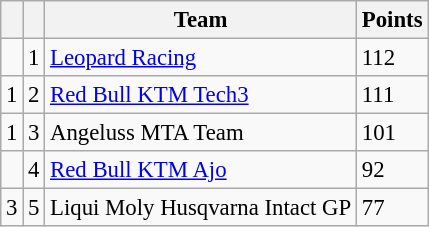<table class="wikitable" style="font-size: 95%;">
<tr>
<th></th>
<th></th>
<th>Team</th>
<th>Points</th>
</tr>
<tr>
<td></td>
<td align=center>1</td>
<td> <a href='#'>Leopard Racing</a></td>
<td align=left>112</td>
</tr>
<tr>
<td> 1</td>
<td align=center>2</td>
<td> <a href='#'>Red Bull KTM Tech3</a></td>
<td align=left>111</td>
</tr>
<tr>
<td> 1</td>
<td align=center>3</td>
<td> Angeluss MTA Team</td>
<td align=left>101</td>
</tr>
<tr>
<td></td>
<td align=center>4</td>
<td> <a href='#'>Red Bull KTM Ajo</a></td>
<td align=left>92</td>
</tr>
<tr>
<td> 3</td>
<td align=center>5</td>
<td> Liqui Moly Husqvarna Intact GP</td>
<td align=left>77</td>
</tr>
</table>
